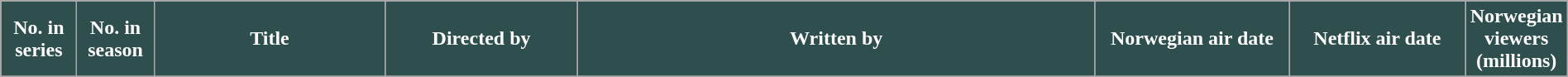<table class="wikitable plainrowheaders" style="width: 100%; margin-right: 0;">
<tr style="color:white">
<th ! style="background-color:#2F4F4F; color: #FFF; text-align: center;" width=5%>No. in<br>series</th>
<th ! style="background-color:#2F4F4F; color: #FFF; text-align: center;" width=5%>No. in<br>season</th>
<th ! style="background-color:#2F4F4F; color: #FFF; text-align: center;" width=16%>Title</th>
<th ! style="background-color:#2F4F4F; color: #FFF; text-align: center;" width=13%>Directed by</th>
<th ! style="background-color:#2F4F4F; color: #FFF; text-align: center;" width=36%>Written by</th>
<th ! style="background-color:#2F4F4F; color: #FFF; text-align: center;" width=13%>Norwegian air date</th>
<th ! style="background-color:#2F4F4F; color: #FFF; text-align: center;" width=13%>Netflix air date</th>
<th ! style="background-color:#2F4F4F; color: #FFF; text-align: center;" width=12%>Norwegian viewers<br> (millions)</th>
</tr>
<tr>
</tr>
</table>
